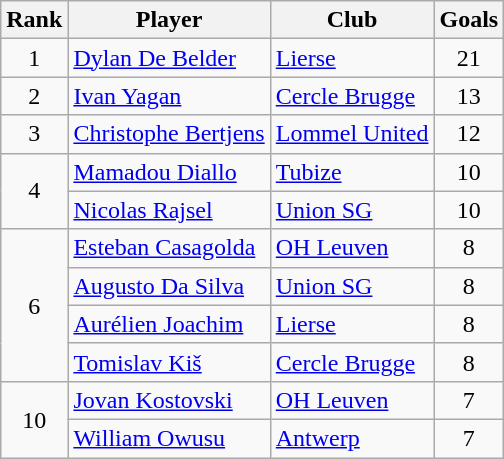<table class="wikitable" style="text-align:center">
<tr>
<th>Rank</th>
<th>Player</th>
<th>Club</th>
<th>Goals</th>
</tr>
<tr>
<td>1</td>
<td align="left"> <a href='#'>Dylan De Belder</a></td>
<td align="left"><a href='#'>Lierse</a></td>
<td>21</td>
</tr>
<tr>
<td>2</td>
<td align="left"> <a href='#'>Ivan Yagan</a></td>
<td align="left"><a href='#'>Cercle Brugge</a></td>
<td>13</td>
</tr>
<tr>
<td>3</td>
<td align="left"> <a href='#'>Christophe Bertjens</a></td>
<td align="left"><a href='#'>Lommel United</a></td>
<td>12</td>
</tr>
<tr>
<td rowspan=2>4</td>
<td align="left"> <a href='#'>Mamadou Diallo</a></td>
<td align="left"><a href='#'>Tubize</a></td>
<td>10</td>
</tr>
<tr>
<td align="left"> <a href='#'>Nicolas Rajsel</a></td>
<td align="left"><a href='#'>Union SG</a></td>
<td>10</td>
</tr>
<tr>
<td rowspan=4>6</td>
<td align="left"> <a href='#'>Esteban Casagolda</a></td>
<td align="left"><a href='#'>OH Leuven</a></td>
<td>8</td>
</tr>
<tr>
<td align="left"> <a href='#'>Augusto Da Silva</a></td>
<td align="left"><a href='#'>Union SG</a></td>
<td>8</td>
</tr>
<tr>
<td align="left"> <a href='#'>Aurélien Joachim</a></td>
<td align="left"><a href='#'>Lierse</a></td>
<td>8</td>
</tr>
<tr>
<td align="left"> <a href='#'>Tomislav Kiš</a></td>
<td align="left"><a href='#'>Cercle Brugge</a></td>
<td>8</td>
</tr>
<tr>
<td rowspan=2>10</td>
<td align="left"> <a href='#'>Jovan Kostovski</a></td>
<td align="left"><a href='#'>OH Leuven</a></td>
<td>7</td>
</tr>
<tr>
<td align="left"> <a href='#'>William Owusu</a></td>
<td align="left"><a href='#'>Antwerp</a></td>
<td>7</td>
</tr>
</table>
